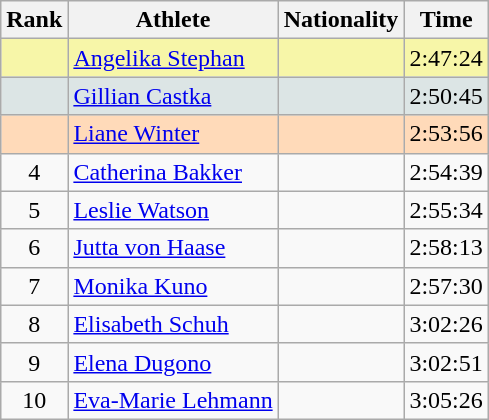<table class="wikitable sortable">
<tr>
<th>Rank</th>
<th>Athlete</th>
<th>Nationality</th>
<th>Time</th>
</tr>
<tr bgcolor=#F7F6A8>
<td align=center></td>
<td><a href='#'>Angelika Stephan</a></td>
<td></td>
<td>2:47:24</td>
</tr>
<tr bgcolor=#DCE5E5>
<td align=center></td>
<td><a href='#'>Gillian Castka</a></td>
<td></td>
<td>2:50:45</td>
</tr>
<tr bgcolor=#FFDAB9>
<td align=center></td>
<td><a href='#'>Liane Winter</a></td>
<td></td>
<td>2:53:56</td>
</tr>
<tr>
<td align=center>4</td>
<td><a href='#'>Catherina Bakker</a></td>
<td></td>
<td>2:54:39</td>
</tr>
<tr>
<td align=center>5</td>
<td><a href='#'>Leslie Watson</a></td>
<td></td>
<td>2:55:34</td>
</tr>
<tr>
<td align=center>6</td>
<td><a href='#'>Jutta von Haase</a></td>
<td></td>
<td>2:58:13</td>
</tr>
<tr>
<td align=center>7</td>
<td><a href='#'>Monika Kuno</a></td>
<td></td>
<td>2:57:30</td>
</tr>
<tr>
<td align=center>8</td>
<td><a href='#'>Elisabeth Schuh</a></td>
<td></td>
<td>3:02:26</td>
</tr>
<tr>
<td align=center>9</td>
<td><a href='#'>Elena Dugono</a></td>
<td></td>
<td>3:02:51</td>
</tr>
<tr>
<td align=center>10</td>
<td><a href='#'>Eva-Marie Lehmann</a></td>
<td></td>
<td>3:05:26</td>
</tr>
</table>
